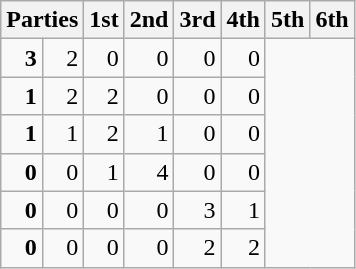<table class="wikitable" style="text-align:right;">
<tr>
<th colspan=2 style="text-align:left;">Parties</th>
<th>1st</th>
<th>2nd</th>
<th>3rd</th>
<th>4th</th>
<th>5th</th>
<th>6th</th>
</tr>
<tr>
<td><strong>3</strong></td>
<td>2</td>
<td>0</td>
<td>0</td>
<td>0</td>
<td>0</td>
</tr>
<tr>
<td><strong>1</strong></td>
<td>2</td>
<td>2</td>
<td>0</td>
<td>0</td>
<td>0</td>
</tr>
<tr>
<td><strong>1</strong></td>
<td>1</td>
<td>2</td>
<td>1</td>
<td>0</td>
<td>0</td>
</tr>
<tr>
<td><strong>0</strong></td>
<td>0</td>
<td>1</td>
<td>4</td>
<td>0</td>
<td>0</td>
</tr>
<tr>
<td><strong>0</strong></td>
<td>0</td>
<td>0</td>
<td>0</td>
<td>3</td>
<td>1</td>
</tr>
<tr>
<td><strong>0</strong></td>
<td>0</td>
<td>0</td>
<td>0</td>
<td>2</td>
<td>2</td>
</tr>
</table>
